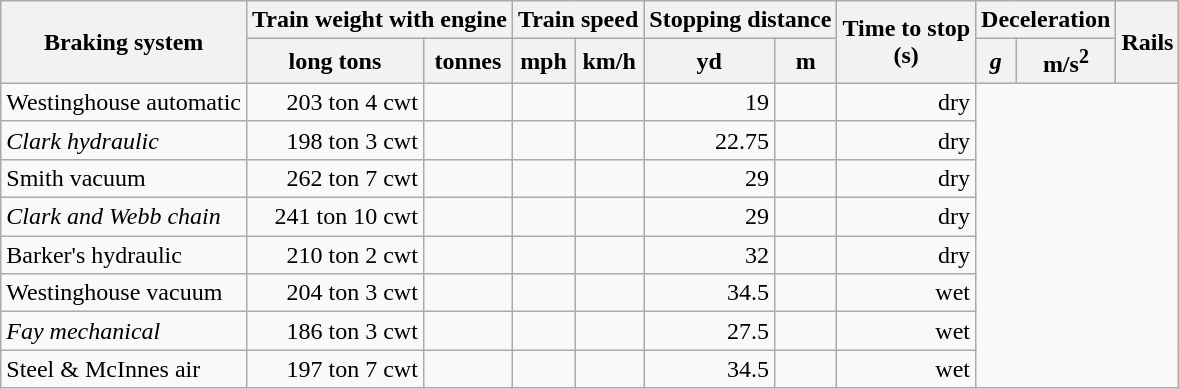<table class="wikitable">
<tr>
<th rowspan=2>Braking system</th>
<th colspan=2>Train weight with engine</th>
<th colspan=2>Train speed</th>
<th colspan=2>Stopping distance</th>
<th rowspan=2>Time to stop<br>(s)</th>
<th colspan=2>Deceleration</th>
<th rowspan=2>Rails</th>
</tr>
<tr>
<th>long tons</th>
<th>tonnes</th>
<th>mph</th>
<th>km/h</th>
<th>yd</th>
<th>m</th>
<th><em>g</em></th>
<th>m/s<sup>2</sup></th>
</tr>
<tr>
<td>Westinghouse automatic</td>
<td align=right>203 ton 4 cwt</td>
<td align=right></td>
<td></td>
<td></td>
<td align=right>19</td>
<td></td>
<td align=right>dry</td>
</tr>
<tr>
<td><em>Clark hydraulic</em></td>
<td align=right>198 ton 3 cwt</td>
<td align=right></td>
<td></td>
<td></td>
<td align=right>22.75</td>
<td></td>
<td align=right>dry</td>
</tr>
<tr>
<td>Smith vacuum</td>
<td align=right>262 ton 7 cwt</td>
<td align=right></td>
<td></td>
<td></td>
<td align=right>29</td>
<td></td>
<td align=right>dry</td>
</tr>
<tr>
<td><em>Clark and Webb chain</em></td>
<td align=right>241 ton 10 cwt</td>
<td align=right></td>
<td></td>
<td></td>
<td align=right>29</td>
<td></td>
<td align=right>dry</td>
</tr>
<tr>
<td>Barker's hydraulic</td>
<td align=right>210 ton 2 cwt</td>
<td align=right></td>
<td></td>
<td></td>
<td align=right>32</td>
<td></td>
<td align=right>dry</td>
</tr>
<tr>
<td>Westinghouse vacuum</td>
<td align=right>204 ton 3 cwt</td>
<td align=right></td>
<td></td>
<td></td>
<td align=right>34.5</td>
<td></td>
<td align=right>wet</td>
</tr>
<tr>
<td><em>Fay mechanical</em></td>
<td align=right>186 ton 3 cwt</td>
<td align=right></td>
<td></td>
<td></td>
<td align=right>27.5</td>
<td></td>
<td align=right>wet</td>
</tr>
<tr>
<td>Steel & McInnes air</td>
<td align=right>197 ton 7 cwt</td>
<td align=right></td>
<td></td>
<td></td>
<td align=right>34.5</td>
<td></td>
<td align=right>wet</td>
</tr>
</table>
